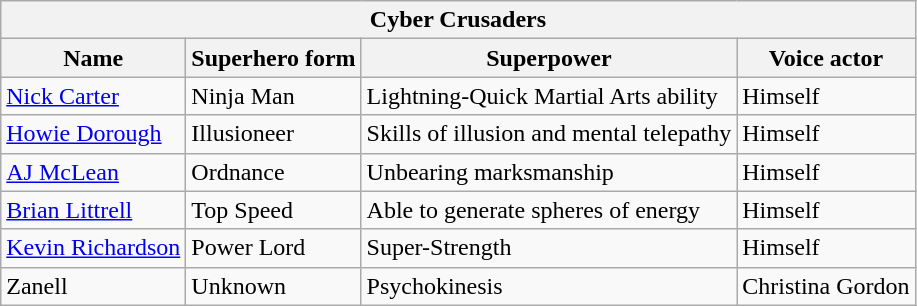<table class="wikitable">
<tr>
<th colspan=6>Cyber Crusaders</th>
</tr>
<tr>
<th>Name</th>
<th>Superhero form</th>
<th>Superpower</th>
<th>Voice actor</th>
</tr>
<tr>
<td><a href='#'>Nick Carter</a></td>
<td>Ninja Man</td>
<td>Lightning-Quick Martial Arts ability</td>
<td>Himself</td>
</tr>
<tr>
<td><a href='#'>Howie Dorough</a></td>
<td>Illusioneer</td>
<td>Skills of illusion and mental telepathy</td>
<td>Himself</td>
</tr>
<tr>
<td><a href='#'>AJ McLean</a></td>
<td>Ordnance</td>
<td>Unbearing marksmanship</td>
<td>Himself</td>
</tr>
<tr>
<td><a href='#'>Brian Littrell</a></td>
<td>Top Speed</td>
<td>Able to generate spheres of energy</td>
<td>Himself</td>
</tr>
<tr>
<td><a href='#'>Kevin Richardson</a></td>
<td>Power Lord</td>
<td>Super-Strength</td>
<td>Himself</td>
</tr>
<tr>
<td>Zanell</td>
<td>Unknown</td>
<td>Psychokinesis</td>
<td>Christina Gordon</td>
</tr>
</table>
